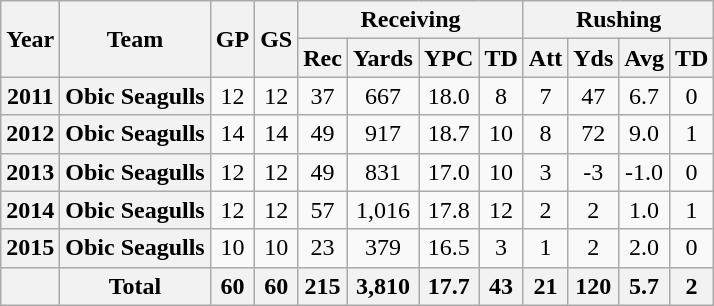<table class="wikitable" style="text-align: center;">
<tr>
<th rowspan="2">Year</th>
<th rowspan="2">Team</th>
<th rowspan="2">GP</th>
<th rowspan="2">GS</th>
<th colspan="4">Receiving</th>
<th colspan="4">Rushing</th>
</tr>
<tr>
<th>Rec</th>
<th>Yards</th>
<th>YPC</th>
<th>TD</th>
<th>Att</th>
<th>Yds</th>
<th>Avg</th>
<th>TD</th>
</tr>
<tr>
<th>2011</th>
<th>Obic Seagulls</th>
<td>12</td>
<td>12</td>
<td>37</td>
<td>667</td>
<td>18.0</td>
<td>8</td>
<td>7</td>
<td>47</td>
<td>6.7</td>
<td>0</td>
</tr>
<tr>
<th>2012</th>
<th>Obic Seagulls</th>
<td>14</td>
<td>14</td>
<td>49</td>
<td>917</td>
<td>18.7</td>
<td>10</td>
<td>8</td>
<td>72</td>
<td>9.0</td>
<td>1</td>
</tr>
<tr>
<th>2013</th>
<th>Obic Seagulls</th>
<td>12</td>
<td>12</td>
<td>49</td>
<td>831</td>
<td>17.0</td>
<td>10</td>
<td>3</td>
<td>-3</td>
<td>-1.0</td>
<td>0</td>
</tr>
<tr>
<th>2014</th>
<th>Obic Seagulls</th>
<td>12</td>
<td>12</td>
<td>57</td>
<td>1,016</td>
<td>17.8</td>
<td>12</td>
<td>2</td>
<td>2</td>
<td>1.0</td>
<td>1</td>
</tr>
<tr>
<th>2015</th>
<th>Obic Seagulls</th>
<td>10</td>
<td>10</td>
<td>23</td>
<td>379</td>
<td>16.5</td>
<td>3</td>
<td>1</td>
<td>2</td>
<td>2.0</td>
<td>0</td>
</tr>
<tr>
<th></th>
<th>Total</th>
<th>60</th>
<th>60</th>
<th>215</th>
<th>3,810</th>
<th>17.7</th>
<th>43</th>
<th>21</th>
<th>120</th>
<th>5.7</th>
<th>2</th>
</tr>
</table>
